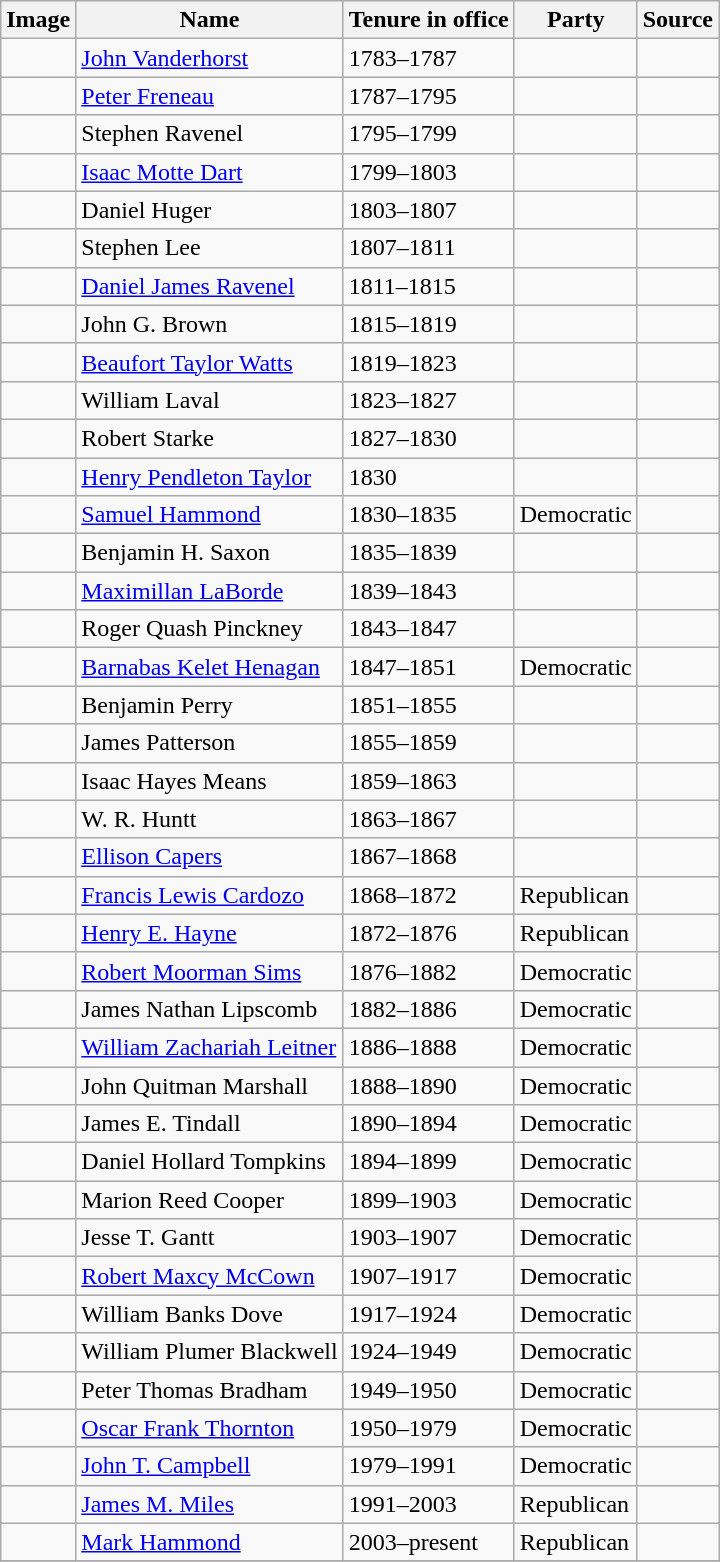<table class="wikitable">
<tr>
<th>Image</th>
<th>Name</th>
<th>Tenure in office</th>
<th>Party</th>
<th>Source</th>
</tr>
<tr>
<td></td>
<td><a href='#'>John Vanderhorst</a></td>
<td>1783–1787</td>
<td></td>
<td></td>
</tr>
<tr>
<td></td>
<td><a href='#'>Peter Freneau</a></td>
<td>1787–1795</td>
<td></td>
<td></td>
</tr>
<tr>
<td></td>
<td>Stephen Ravenel</td>
<td>1795–1799</td>
<td></td>
<td></td>
</tr>
<tr>
<td></td>
<td><a href='#'>Isaac Motte Dart</a></td>
<td>1799–1803</td>
<td></td>
<td></td>
</tr>
<tr>
<td></td>
<td>Daniel Huger</td>
<td>1803–1807</td>
<td></td>
<td></td>
</tr>
<tr>
<td></td>
<td>Stephen Lee</td>
<td>1807–1811</td>
<td></td>
<td></td>
</tr>
<tr>
<td></td>
<td><a href='#'>Daniel James Ravenel</a></td>
<td>1811–1815</td>
<td></td>
<td></td>
</tr>
<tr>
<td></td>
<td>John G. Brown</td>
<td>1815–1819</td>
<td></td>
<td></td>
</tr>
<tr>
<td></td>
<td><a href='#'>Beaufort Taylor Watts</a></td>
<td>1819–1823</td>
<td></td>
<td></td>
</tr>
<tr>
<td></td>
<td>William Laval</td>
<td>1823–1827</td>
<td></td>
<td></td>
</tr>
<tr>
<td></td>
<td>Robert Starke</td>
<td>1827–1830</td>
<td></td>
<td></td>
</tr>
<tr>
<td></td>
<td><a href='#'>Henry Pendleton Taylor</a></td>
<td>1830</td>
<td></td>
<td></td>
</tr>
<tr>
<td></td>
<td><a href='#'>Samuel Hammond</a></td>
<td>1830–1835</td>
<td>Democratic</td>
<td></td>
</tr>
<tr>
<td></td>
<td>Benjamin H. Saxon</td>
<td>1835–1839</td>
<td></td>
<td></td>
</tr>
<tr>
<td></td>
<td><a href='#'>Maximillan LaBorde</a></td>
<td>1839–1843</td>
<td></td>
<td></td>
</tr>
<tr>
<td></td>
<td>Roger Quash Pinckney</td>
<td>1843–1847</td>
<td></td>
<td></td>
</tr>
<tr>
<td></td>
<td><a href='#'>Barnabas Kelet Henagan</a></td>
<td>1847–1851</td>
<td>Democratic</td>
<td></td>
</tr>
<tr>
<td></td>
<td>Benjamin Perry</td>
<td>1851–1855</td>
<td></td>
<td></td>
</tr>
<tr>
<td></td>
<td>James Patterson</td>
<td>1855–1859</td>
<td></td>
<td></td>
</tr>
<tr>
<td></td>
<td>Isaac Hayes Means</td>
<td>1859–1863</td>
<td></td>
<td></td>
</tr>
<tr>
<td></td>
<td>W. R. Huntt</td>
<td>1863–1867</td>
<td></td>
<td></td>
</tr>
<tr>
<td></td>
<td><a href='#'>Ellison Capers</a></td>
<td>1867–1868</td>
<td></td>
<td></td>
</tr>
<tr>
<td></td>
<td><a href='#'>Francis Lewis Cardozo</a></td>
<td>1868–1872</td>
<td>Republican</td>
<td></td>
</tr>
<tr>
<td></td>
<td><a href='#'>Henry E. Hayne</a></td>
<td>1872–1876</td>
<td>Republican</td>
<td></td>
</tr>
<tr>
<td></td>
<td><a href='#'>Robert Moorman Sims</a></td>
<td>1876–1882</td>
<td>Democratic</td>
<td></td>
</tr>
<tr>
<td></td>
<td>James Nathan Lipscomb</td>
<td>1882–1886</td>
<td>Democratic</td>
<td></td>
</tr>
<tr>
<td></td>
<td><a href='#'>William Zachariah Leitner</a></td>
<td>1886–1888</td>
<td>Democratic</td>
<td></td>
</tr>
<tr>
<td></td>
<td>John Quitman Marshall</td>
<td>1888–1890</td>
<td>Democratic</td>
<td></td>
</tr>
<tr>
<td></td>
<td>James E. Tindall</td>
<td>1890–1894</td>
<td>Democratic</td>
<td></td>
</tr>
<tr>
<td></td>
<td>Daniel Hollard Tompkins</td>
<td>1894–1899</td>
<td>Democratic</td>
<td></td>
</tr>
<tr>
<td></td>
<td>Marion Reed Cooper</td>
<td>1899–1903</td>
<td>Democratic</td>
<td></td>
</tr>
<tr>
<td></td>
<td>Jesse T. Gantt</td>
<td>1903–1907</td>
<td>Democratic</td>
<td></td>
</tr>
<tr>
<td></td>
<td><a href='#'>Robert Maxcy McCown</a></td>
<td>1907–1917</td>
<td>Democratic</td>
<td></td>
</tr>
<tr>
<td></td>
<td>William Banks Dove</td>
<td>1917–1924</td>
<td>Democratic</td>
<td></td>
</tr>
<tr>
<td></td>
<td>William Plumer Blackwell</td>
<td>1924–1949</td>
<td>Democratic</td>
<td></td>
</tr>
<tr>
<td></td>
<td>Peter Thomas Bradham</td>
<td>1949–1950</td>
<td>Democratic</td>
<td></td>
</tr>
<tr>
<td></td>
<td><a href='#'>Oscar Frank Thornton</a></td>
<td>1950–1979</td>
<td>Democratic</td>
<td></td>
</tr>
<tr>
<td></td>
<td><a href='#'>John T. Campbell</a></td>
<td>1979–1991</td>
<td>Democratic</td>
<td></td>
</tr>
<tr>
<td></td>
<td><a href='#'>James M. Miles</a></td>
<td>1991–2003</td>
<td>Republican</td>
<td></td>
</tr>
<tr>
<td></td>
<td><a href='#'>Mark Hammond</a></td>
<td>2003–present</td>
<td>Republican</td>
<td></td>
</tr>
<tr>
</tr>
</table>
